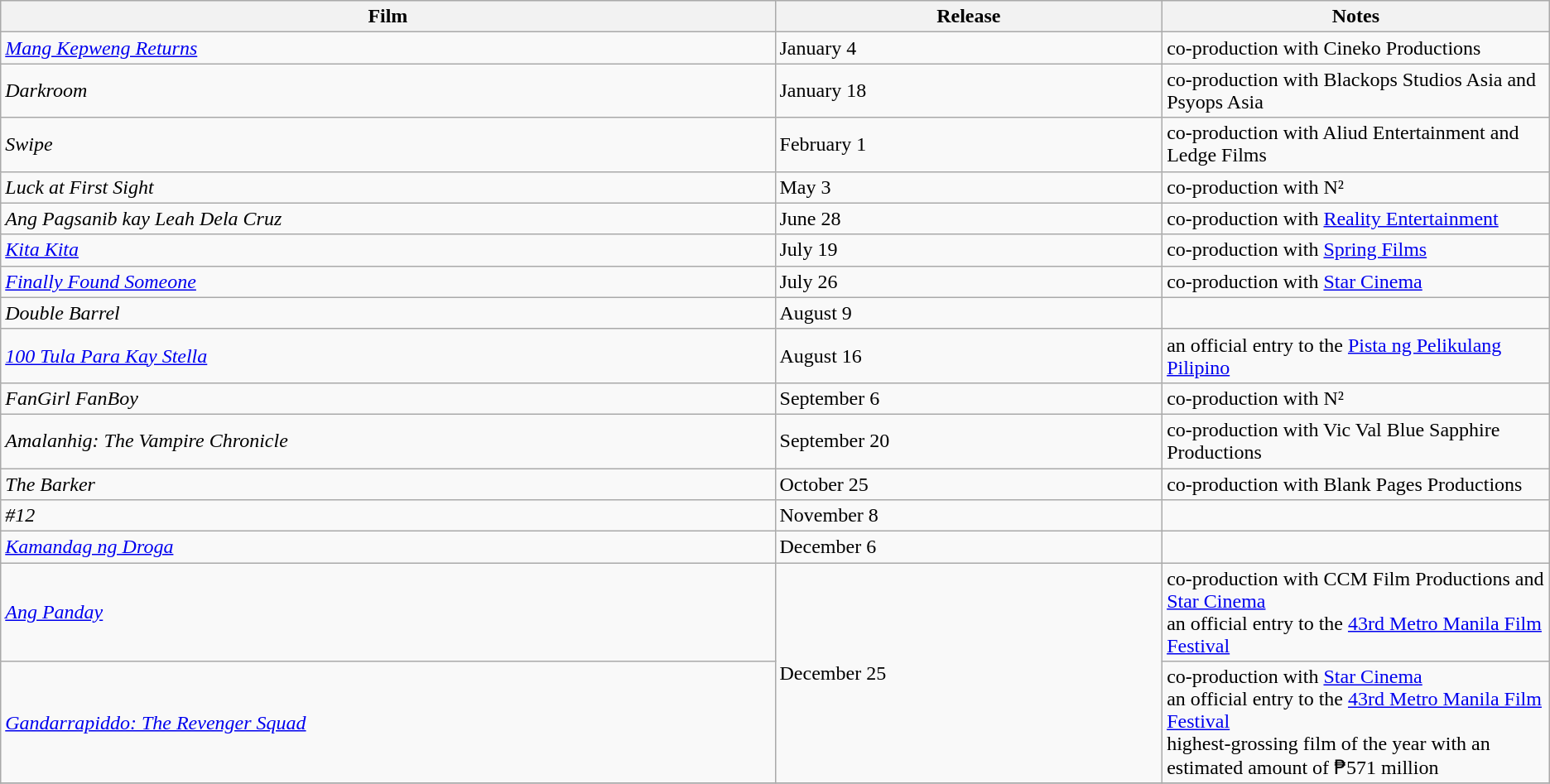<table class="wikitable sortable">
<tr>
<th style="width:30%;">Film </th>
<th style="width:15%;">Release</th>
<th style="width:15%;">Notes</th>
</tr>
<tr>
<td><em><a href='#'>Mang Kepweng Returns</a></em></td>
<td>January 4</td>
<td>co-production with Cineko Productions</td>
</tr>
<tr>
<td><em>Darkroom</em></td>
<td>January 18</td>
<td>co-production with Blackops Studios Asia and Psyops Asia</td>
</tr>
<tr>
<td><em>Swipe</em></td>
<td>February 1</td>
<td>co-production with Aliud Entertainment and Ledge Films</td>
</tr>
<tr>
<td><em>Luck at First Sight</em></td>
<td>May 3</td>
<td>co-production with N²</td>
</tr>
<tr>
<td><em>Ang Pagsanib kay Leah Dela Cruz</em></td>
<td>June 28</td>
<td>co-production with <a href='#'>Reality Entertainment</a></td>
</tr>
<tr>
<td><em><a href='#'>Kita Kita</a></em></td>
<td>July 19</td>
<td>co-production with <a href='#'>Spring Films</a></td>
</tr>
<tr>
<td><em><a href='#'>Finally Found Someone</a></em></td>
<td>July 26</td>
<td>co-production with <a href='#'>Star Cinema</a></td>
</tr>
<tr>
<td><em>Double Barrel</em></td>
<td>August 9</td>
<td></td>
</tr>
<tr>
<td><em><a href='#'>100 Tula Para Kay Stella</a></em></td>
<td>August 16</td>
<td>an official entry to the <a href='#'>Pista ng Pelikulang Pilipino</a></td>
</tr>
<tr>
<td><em>FanGirl FanBoy</em></td>
<td>September 6</td>
<td>co-production with N²</td>
</tr>
<tr>
<td><em>Amalanhig: The Vampire Chronicle</em></td>
<td>September 20</td>
<td>co-production with Vic Val Blue Sapphire Productions</td>
</tr>
<tr>
<td><em>The Barker</em></td>
<td>October 25</td>
<td>co-production with Blank Pages Productions</td>
</tr>
<tr>
<td><em>#12</em></td>
<td>November 8</td>
<td></td>
</tr>
<tr>
<td><em><a href='#'>Kamandag ng Droga</a></em></td>
<td>December 6</td>
<td></td>
</tr>
<tr>
<td><em><a href='#'>Ang Panday</a></em></td>
<td rowspan= "2">December 25</td>
<td>co-production with CCM Film Productions and <a href='#'>Star Cinema</a> <br> an official entry to the <a href='#'>43rd Metro Manila Film Festival</a></td>
</tr>
<tr>
<td><em><a href='#'>Gandarrapiddo: The Revenger Squad</a></em></td>
<td>co-production with <a href='#'>Star Cinema</a> <br> an official entry to the <a href='#'>43rd Metro Manila Film Festival</a> <br> highest-grossing film of the year with an estimated amount of ₱571 million</td>
</tr>
<tr>
</tr>
</table>
